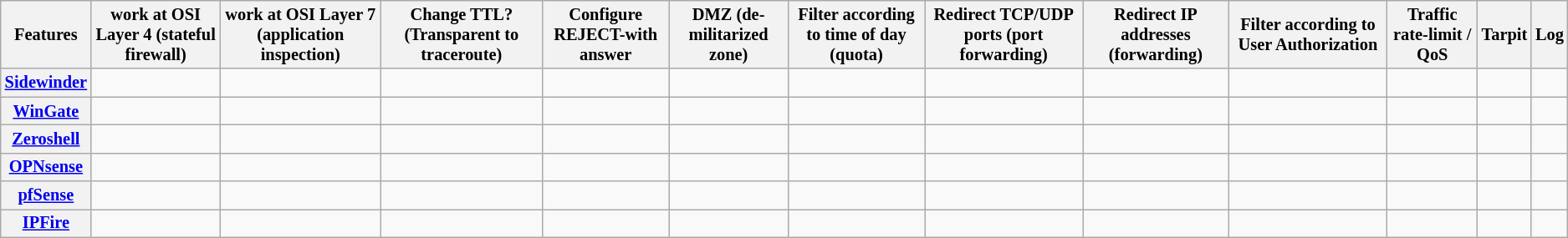<table class="wikitable sortable sort-under" style="font-size: 85%; text-align: center; width: auto;">
<tr>
<th>Features</th>
<th>work at OSI Layer 4 (stateful firewall)</th>
<th>work at OSI Layer 7 (application inspection)</th>
<th>Change TTL? (Transparent to traceroute)</th>
<th>Configure REJECT-with answer</th>
<th>DMZ (de-militarized zone)</th>
<th>Filter according to time of day (quota)</th>
<th>Redirect TCP/UDP ports (port forwarding)</th>
<th>Redirect IP addresses (forwarding)</th>
<th>Filter according to User Authorization</th>
<th>Traffic rate-limit / QoS</th>
<th>Tarpit</th>
<th>Log</th>
</tr>
<tr>
<th><a href='#'>Sidewinder</a></th>
<td></td>
<td></td>
<td></td>
<td></td>
<td></td>
<td></td>
<td></td>
<td></td>
<td></td>
<td></td>
<td></td>
<td></td>
</tr>
<tr>
<th><a href='#'>WinGate</a></th>
<td></td>
<td></td>
<td></td>
<td></td>
<td></td>
<td></td>
<td></td>
<td></td>
<td></td>
<td></td>
<td></td>
<td></td>
</tr>
<tr>
<th><a href='#'>Zeroshell</a></th>
<td></td>
<td></td>
<td></td>
<td></td>
<td></td>
<td></td>
<td></td>
<td></td>
<td></td>
<td></td>
<td></td>
<td></td>
</tr>
<tr>
<th><a href='#'>OPNsense</a></th>
<td></td>
<td></td>
<td></td>
<td></td>
<td></td>
<td></td>
<td></td>
<td></td>
<td></td>
<td></td>
<td></td>
<td></td>
</tr>
<tr>
<th><a href='#'>pfSense</a></th>
<td></td>
<td></td>
<td></td>
<td></td>
<td></td>
<td></td>
<td></td>
<td></td>
<td></td>
<td></td>
<td></td>
<td></td>
</tr>
<tr>
<th><a href='#'>IPFire</a></th>
<td></td>
<td></td>
<td></td>
<td></td>
<td></td>
<td></td>
<td></td>
<td></td>
<td></td>
<td></td>
<td></td>
<td></td>
</tr>
</table>
